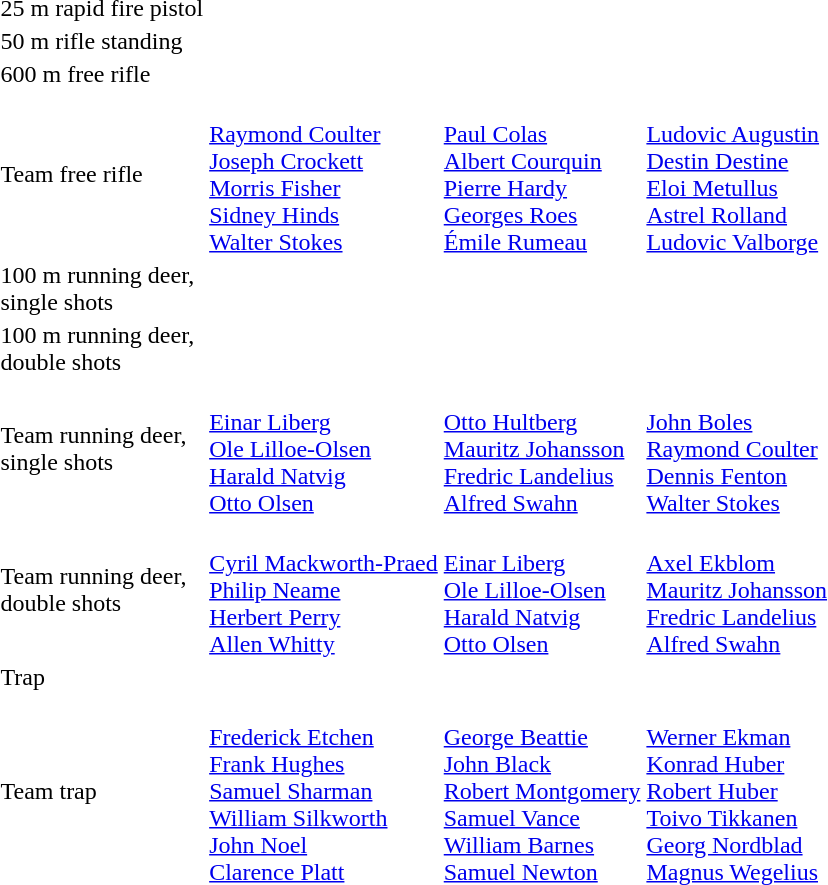<table>
<tr>
<td>25 m rapid fire pistol <br></td>
<td></td>
<td></td>
<td></td>
</tr>
<tr>
<td>50 m rifle standing <br></td>
<td></td>
<td></td>
<td></td>
</tr>
<tr>
<td>600 m free rifle<br></td>
<td></td>
<td></td>
<td></td>
</tr>
<tr>
<td>Team free rifle<br></td>
<td><br><a href='#'>Raymond Coulter</a><br><a href='#'>Joseph Crockett</a><br><a href='#'>Morris Fisher</a><br><a href='#'>Sidney Hinds</a><br><a href='#'>Walter Stokes</a></td>
<td><br><a href='#'>Paul Colas</a><br><a href='#'>Albert Courquin</a><br><a href='#'>Pierre Hardy</a><br><a href='#'>Georges Roes</a><br><a href='#'>Émile Rumeau</a></td>
<td><br><a href='#'>Ludovic Augustin</a><br><a href='#'>Destin Destine</a><br><a href='#'>Eloi Metullus</a><br><a href='#'>Astrel Rolland</a><br><a href='#'>Ludovic Valborge</a></td>
</tr>
<tr>
<td>100 m running deer,<br>single shots<br></td>
<td></td>
<td></td>
<td></td>
</tr>
<tr>
<td>100 m running deer,<br>double shots<br></td>
<td></td>
<td></td>
<td></td>
</tr>
<tr>
<td>Team running deer,<br>single shots<br></td>
<td><br><a href='#'>Einar Liberg</a><br><a href='#'>Ole Lilloe-Olsen</a><br><a href='#'>Harald Natvig</a><br><a href='#'>Otto Olsen</a></td>
<td><br><a href='#'>Otto Hultberg</a><br><a href='#'>Mauritz Johansson</a><br><a href='#'>Fredric Landelius</a><br><a href='#'>Alfred Swahn</a></td>
<td><br><a href='#'>John Boles</a><br><a href='#'>Raymond Coulter</a><br><a href='#'>Dennis Fenton</a><br><a href='#'>Walter Stokes</a></td>
</tr>
<tr>
<td>Team running deer,<br>double shots<br></td>
<td><br><a href='#'>Cyril Mackworth-Praed</a><br><a href='#'>Philip Neame</a><br><a href='#'>Herbert Perry</a><br><a href='#'>Allen Whitty</a></td>
<td><br><a href='#'>Einar Liberg</a><br><a href='#'>Ole Lilloe-Olsen</a><br><a href='#'>Harald Natvig</a><br><a href='#'>Otto Olsen</a></td>
<td><br><a href='#'>Axel Ekblom</a><br><a href='#'>Mauritz Johansson</a><br><a href='#'>Fredric Landelius</a><br><a href='#'>Alfred Swahn</a></td>
</tr>
<tr>
<td>Trap <br></td>
<td></td>
<td></td>
<td></td>
</tr>
<tr>
<td>Team trap<br></td>
<td><br><a href='#'>Frederick Etchen</a><br><a href='#'>Frank Hughes</a><br><a href='#'>Samuel Sharman</a><br><a href='#'>William Silkworth</a><br><a href='#'>John Noel</a><br><a href='#'>Clarence Platt</a></td>
<td><br><a href='#'>George Beattie</a><br><a href='#'>John Black</a><br><a href='#'>Robert Montgomery</a><br><a href='#'>Samuel Vance</a><br><a href='#'>William Barnes</a><br><a href='#'>Samuel Newton</a></td>
<td><br><a href='#'>Werner Ekman</a><br><a href='#'>Konrad Huber</a><br><a href='#'>Robert Huber</a><br><a href='#'>Toivo Tikkanen</a><br><a href='#'>Georg Nordblad</a><br><a href='#'>Magnus Wegelius</a></td>
</tr>
</table>
